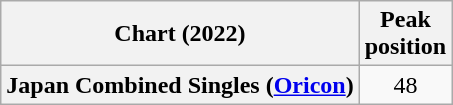<table class="wikitable plainrowheaders" style="text-align:center">
<tr>
<th scope="col">Chart (2022)</th>
<th scope="col">Peak<br>position</th>
</tr>
<tr>
<th scope="row">Japan Combined Singles (<a href='#'>Oricon</a>)</th>
<td>48</td>
</tr>
</table>
